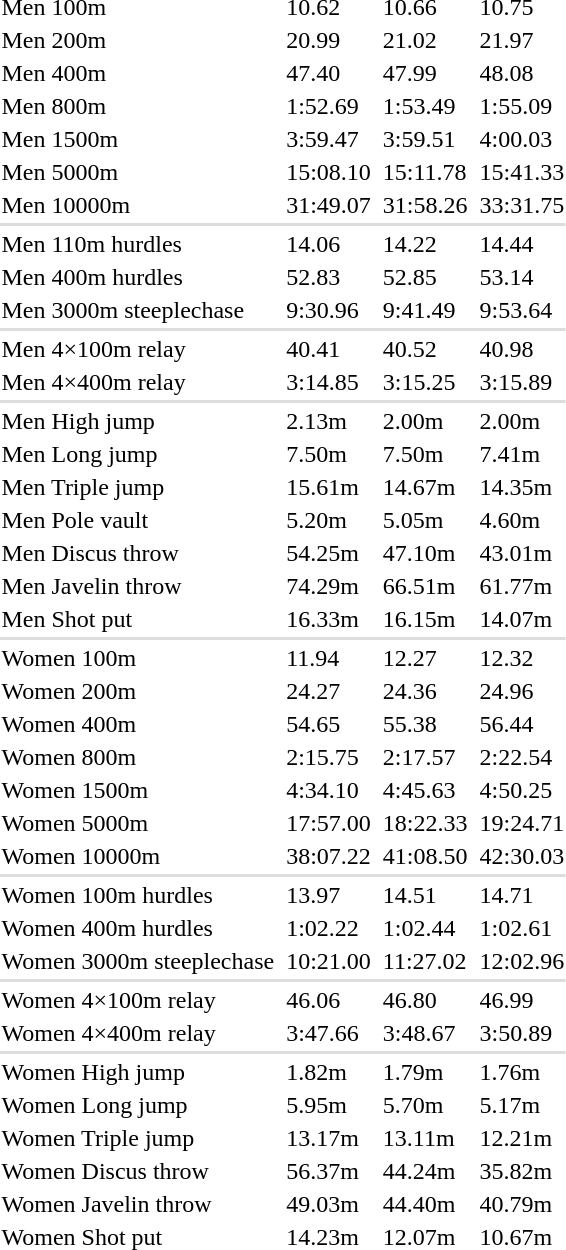<table>
<tr>
<td>Men 100m</td>
<td></td>
<td>10.62</td>
<td></td>
<td>10.66</td>
<td></td>
<td>10.75</td>
</tr>
<tr>
<td>Men 200m</td>
<td></td>
<td>20.99</td>
<td></td>
<td>21.02</td>
<td></td>
<td>21.97</td>
</tr>
<tr>
<td>Men 400m</td>
<td></td>
<td>47.40</td>
<td></td>
<td>47.99</td>
<td></td>
<td>48.08</td>
</tr>
<tr>
<td>Men 800m</td>
<td></td>
<td>1:52.69</td>
<td></td>
<td>1:53.49</td>
<td></td>
<td>1:55.09</td>
</tr>
<tr>
<td>Men 1500m</td>
<td></td>
<td>3:59.47</td>
<td></td>
<td>3:59.51</td>
<td></td>
<td>4:00.03</td>
</tr>
<tr>
<td>Men 5000m</td>
<td></td>
<td>15:08.10</td>
<td></td>
<td>15:11.78</td>
<td></td>
<td>15:41.33</td>
</tr>
<tr>
<td>Men 10000m</td>
<td></td>
<td>31:49.07</td>
<td></td>
<td>31:58.26</td>
<td></td>
<td>33:31.75</td>
</tr>
<tr bgcolor=#DDDDDD>
<td colspan=7></td>
</tr>
<tr>
<td>Men 110m hurdles</td>
<td></td>
<td>14.06</td>
<td></td>
<td>14.22</td>
<td></td>
<td>14.44</td>
</tr>
<tr>
<td>Men 400m hurdles</td>
<td></td>
<td>52.83</td>
<td></td>
<td>52.85</td>
<td></td>
<td>53.14</td>
</tr>
<tr>
<td>Men 3000m steeplechase</td>
<td></td>
<td>9:30.96</td>
<td></td>
<td>9:41.49</td>
<td></td>
<td>9:53.64</td>
</tr>
<tr bgcolor=#DDDDDD>
<td colspan=7></td>
</tr>
<tr>
<td>Men 4×100m relay</td>
<td></td>
<td>40.41</td>
<td></td>
<td>40.52</td>
<td></td>
<td>40.98</td>
</tr>
<tr>
<td>Men 4×400m relay</td>
<td></td>
<td>3:14.85</td>
<td></td>
<td>3:15.25</td>
<td></td>
<td>3:15.89</td>
</tr>
<tr bgcolor=#DDDDDD>
<td colspan=7></td>
</tr>
<tr>
<td>Men High jump</td>
<td></td>
<td>2.13m</td>
<td></td>
<td>2.00m</td>
<td></td>
<td>2.00m</td>
</tr>
<tr>
<td>Men Long jump</td>
<td></td>
<td>7.50m</td>
<td></td>
<td>7.50m</td>
<td></td>
<td>7.41m</td>
</tr>
<tr>
<td>Men Triple jump</td>
<td></td>
<td>15.61m</td>
<td></td>
<td>14.67m</td>
<td></td>
<td>14.35m</td>
</tr>
<tr>
<td>Men Pole vault</td>
<td></td>
<td>5.20m</td>
<td></td>
<td>5.05m</td>
<td></td>
<td>4.60m</td>
</tr>
<tr>
<td>Men Discus throw</td>
<td></td>
<td>54.25m</td>
<td></td>
<td>47.10m</td>
<td></td>
<td>43.01m</td>
</tr>
<tr>
<td>Men Javelin throw</td>
<td></td>
<td>74.29m</td>
<td></td>
<td>66.51m</td>
<td></td>
<td>61.77m</td>
</tr>
<tr>
<td>Men Shot put</td>
<td></td>
<td>16.33m</td>
<td></td>
<td>16.15m</td>
<td></td>
<td>14.07m</td>
</tr>
<tr bgcolor=#DDDDDD>
<td colspan=7></td>
</tr>
<tr>
<td>Women 100m</td>
<td></td>
<td>11.94</td>
<td></td>
<td>12.27</td>
<td></td>
<td>12.32</td>
</tr>
<tr>
<td>Women 200m</td>
<td></td>
<td>24.27</td>
<td></td>
<td>24.36</td>
<td></td>
<td>24.96</td>
</tr>
<tr>
<td>Women 400m</td>
<td></td>
<td>54.65</td>
<td></td>
<td>55.38</td>
<td></td>
<td>56.44</td>
</tr>
<tr>
<td>Women 800m</td>
<td></td>
<td>2:15.75</td>
<td></td>
<td>2:17.57</td>
<td></td>
<td>2:22.54</td>
</tr>
<tr>
<td>Women 1500m</td>
<td></td>
<td>4:34.10</td>
<td></td>
<td>4:45.63</td>
<td></td>
<td>4:50.25</td>
</tr>
<tr>
<td>Women 5000m</td>
<td></td>
<td>17:57.00</td>
<td></td>
<td>18:22.33</td>
<td></td>
<td>19:24.71</td>
</tr>
<tr>
<td>Women 10000m</td>
<td></td>
<td>38:07.22</td>
<td></td>
<td>41:08.50</td>
<td></td>
<td>42:30.03</td>
</tr>
<tr bgcolor=#DDDDDD>
<td colspan=7></td>
</tr>
<tr>
<td>Women 100m hurdles</td>
<td></td>
<td>13.97</td>
<td></td>
<td>14.51</td>
<td></td>
<td>14.71</td>
</tr>
<tr>
<td>Women 400m hurdles</td>
<td></td>
<td>1:02.22</td>
<td></td>
<td>1:02.44</td>
<td></td>
<td>1:02.61</td>
</tr>
<tr>
<td>Women 3000m steeplechase</td>
<td></td>
<td>10:21.00</td>
<td></td>
<td>11:27.02</td>
<td></td>
<td>12:02.96</td>
</tr>
<tr bgcolor=#DDDDDD>
<td colspan=7></td>
</tr>
<tr>
<td>Women 4×100m relay</td>
<td></td>
<td>46.06</td>
<td></td>
<td>46.80</td>
<td></td>
<td>46.99</td>
</tr>
<tr>
<td>Women 4×400m relay</td>
<td></td>
<td>3:47.66</td>
<td></td>
<td>3:48.67</td>
<td></td>
<td>3:50.89</td>
</tr>
<tr bgcolor=#DDDDDD>
<td colspan=7></td>
</tr>
<tr>
<td>Women High jump</td>
<td></td>
<td>1.82m</td>
<td></td>
<td>1.79m</td>
<td></td>
<td>1.76m</td>
</tr>
<tr>
<td>Women Long jump</td>
<td></td>
<td>5.95m</td>
<td></td>
<td>5.70m</td>
<td></td>
<td>5.17m</td>
</tr>
<tr>
<td>Women Triple jump</td>
<td></td>
<td>13.17m</td>
<td></td>
<td>13.11m</td>
<td></td>
<td>12.21m</td>
</tr>
<tr>
<td>Women Discus throw</td>
<td></td>
<td>56.37m</td>
<td></td>
<td>44.24m</td>
<td></td>
<td>35.82m</td>
</tr>
<tr>
<td>Women Javelin throw</td>
<td></td>
<td>49.03m</td>
<td></td>
<td>44.40m</td>
<td></td>
<td>40.79m</td>
</tr>
<tr>
<td>Women Shot put</td>
<td></td>
<td>14.23m</td>
<td></td>
<td>12.07m</td>
<td></td>
<td>10.67m</td>
</tr>
</table>
